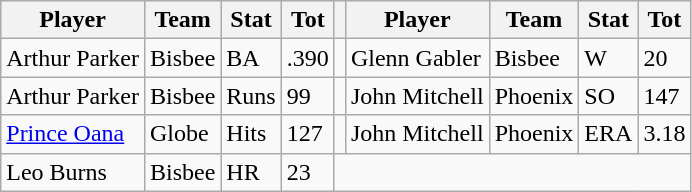<table class="wikitable">
<tr>
<th>Player</th>
<th>Team</th>
<th>Stat</th>
<th>Tot</th>
<th></th>
<th>Player</th>
<th>Team</th>
<th>Stat</th>
<th>Tot</th>
</tr>
<tr>
<td>Arthur Parker</td>
<td>Bisbee</td>
<td>BA</td>
<td>.390</td>
<td></td>
<td>Glenn Gabler</td>
<td>Bisbee</td>
<td>W</td>
<td>20</td>
</tr>
<tr>
<td>Arthur Parker</td>
<td>Bisbee</td>
<td>Runs</td>
<td>99</td>
<td></td>
<td>John Mitchell</td>
<td>Phoenix</td>
<td>SO</td>
<td>147</td>
</tr>
<tr>
<td><a href='#'>Prince Oana</a></td>
<td>Globe</td>
<td>Hits</td>
<td>127</td>
<td></td>
<td>John Mitchell</td>
<td>Phoenix</td>
<td>ERA</td>
<td>3.18</td>
</tr>
<tr>
<td>Leo Burns</td>
<td>Bisbee</td>
<td>HR</td>
<td>23</td>
</tr>
</table>
